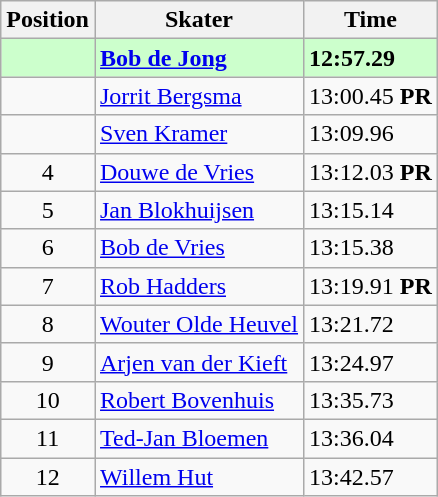<table class="wikitable">
<tr>
<th>Position</th>
<th>Skater</th>
<th>Time</th>
</tr>
<tr bgcolor=ccffcc>
<td align="center"></td>
<td><strong><a href='#'>Bob de Jong</a></strong></td>
<td><strong>12:57.29</strong></td>
</tr>
<tr>
<td align="center"></td>
<td><a href='#'>Jorrit Bergsma</a></td>
<td>13:00.45 <strong>PR</strong></td>
</tr>
<tr>
<td align="center"></td>
<td><a href='#'>Sven Kramer</a></td>
<td>13:09.96</td>
</tr>
<tr>
<td align="center">4</td>
<td><a href='#'>Douwe de Vries</a></td>
<td>13:12.03 <strong>PR</strong></td>
</tr>
<tr>
<td align="center">5</td>
<td><a href='#'>Jan Blokhuijsen</a></td>
<td>13:15.14</td>
</tr>
<tr>
<td align="center">6</td>
<td><a href='#'>Bob de Vries</a></td>
<td>13:15.38</td>
</tr>
<tr>
<td align="center">7</td>
<td><a href='#'>Rob Hadders</a></td>
<td>13:19.91 <strong>PR</strong></td>
</tr>
<tr>
<td align="center">8</td>
<td><a href='#'>Wouter Olde Heuvel</a></td>
<td>13:21.72</td>
</tr>
<tr>
<td align="center">9</td>
<td><a href='#'>Arjen van der Kieft</a></td>
<td>13:24.97</td>
</tr>
<tr>
<td align="center">10</td>
<td><a href='#'>Robert Bovenhuis</a></td>
<td>13:35.73</td>
</tr>
<tr>
<td align="center">11</td>
<td><a href='#'>Ted-Jan Bloemen</a></td>
<td>13:36.04</td>
</tr>
<tr>
<td align="center">12</td>
<td><a href='#'>Willem Hut</a></td>
<td>13:42.57</td>
</tr>
</table>
